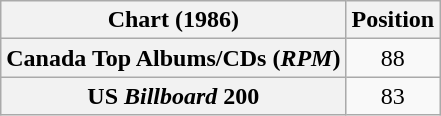<table class="wikitable sortable plainrowheaders" style="text-align:center">
<tr>
<th scope="col">Chart (1986)</th>
<th scope="col">Position</th>
</tr>
<tr>
<th scope="row">Canada Top Albums/CDs (<em>RPM</em>)</th>
<td>88</td>
</tr>
<tr>
<th scope="row">US <em>Billboard</em> 200</th>
<td>83</td>
</tr>
</table>
